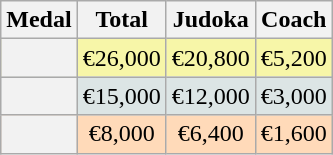<table class=wikitable style="text-align:center;">
<tr>
<th>Medal</th>
<th>Total</th>
<th>Judoka</th>
<th>Coach</th>
</tr>
<tr bgcolor=F7F6A8>
<th></th>
<td>€26,000</td>
<td>€20,800</td>
<td>€5,200</td>
</tr>
<tr bgcolor=DCE5E5>
<th></th>
<td>€15,000</td>
<td>€12,000</td>
<td>€3,000</td>
</tr>
<tr bgcolor=FFDAB9>
<th></th>
<td>€8,000</td>
<td>€6,400</td>
<td>€1,600</td>
</tr>
</table>
